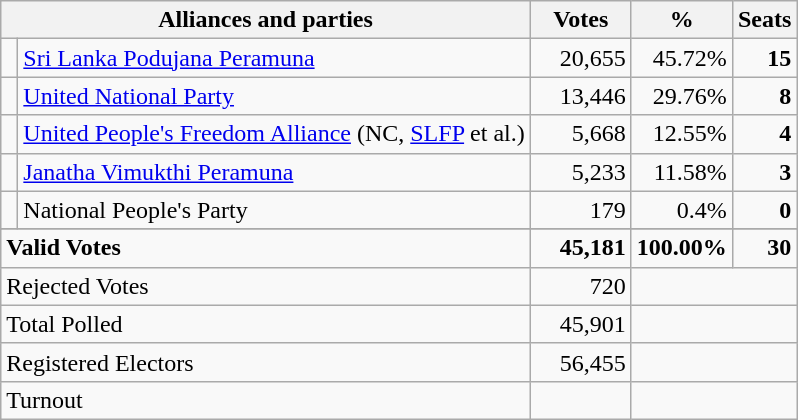<table class="wikitable" border="1" style="text-align:right;">
<tr>
<th valign=bottom align=left colspan=2>Alliances and parties</th>
<th valign=bottom align=center width="60">Votes</th>
<th valign=bottom align=center width="50">%</th>
<th valign=bottom align=center>Seats</th>
</tr>
<tr>
<td bgcolor=> </td>
<td align=left><a href='#'>Sri Lanka Podujana Peramuna</a></td>
<td>20,655</td>
<td>45.72%</td>
<td><strong>15</strong></td>
</tr>
<tr>
<td bgcolor=> </td>
<td align=left><a href='#'>United National Party</a></td>
<td>13,446</td>
<td>29.76%</td>
<td><strong>8</strong></td>
</tr>
<tr>
<td bgcolor=> </td>
<td align=left><a href='#'>United People's Freedom Alliance</a> (NC, <a href='#'>SLFP</a> et al.)</td>
<td>5,668</td>
<td>12.55%</td>
<td><strong>4</strong></td>
</tr>
<tr>
<td bgcolor=> </td>
<td align=left><a href='#'>Janatha Vimukthi Peramuna</a></td>
<td>5,233</td>
<td>11.58%</td>
<td><strong>3</strong></td>
</tr>
<tr>
<td></td>
<td align=left>National People's Party</td>
<td>179</td>
<td>0.4%</td>
<td><strong>0</strong></td>
</tr>
<tr>
</tr>
<tr>
</tr>
<tr>
<td colspan=2 align=left><strong>Valid Votes</strong></td>
<td><strong>45,181</strong></td>
<td><strong>100.00%</strong></td>
<td><strong>30</strong></td>
</tr>
<tr>
<td colspan=2 align=left>Rejected Votes</td>
<td>720</td>
<td colspan=2></td>
</tr>
<tr>
<td colspan=2 align=left>Total Polled</td>
<td>45,901</td>
<td colspan=2></td>
</tr>
<tr>
<td colspan=2 align=left>Registered Electors</td>
<td>56,455</td>
<td colspan=2></td>
</tr>
<tr>
<td colspan=2 align=left>Turnout</td>
<td></td>
<td colspan=2></td>
</tr>
</table>
